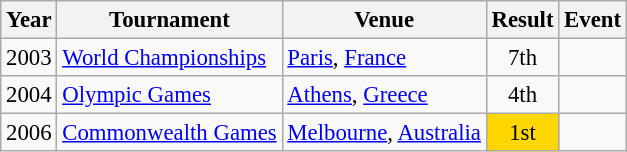<table class="wikitable" style="font-size: 95%;">
<tr>
<th>Year</th>
<th>Tournament</th>
<th>Venue</th>
<th>Result</th>
<th>Event</th>
</tr>
<tr>
<td>2003</td>
<td><a href='#'>World Championships</a></td>
<td><a href='#'>Paris</a>, <a href='#'>France</a></td>
<td align="center">7th</td>
<td></td>
</tr>
<tr>
<td>2004</td>
<td><a href='#'>Olympic Games</a></td>
<td><a href='#'>Athens</a>, <a href='#'>Greece</a></td>
<td align="center">4th</td>
<td></td>
</tr>
<tr>
<td>2006</td>
<td><a href='#'>Commonwealth Games</a></td>
<td><a href='#'>Melbourne</a>, <a href='#'>Australia</a></td>
<td bgcolor=gold align="center">1st</td>
<td></td>
</tr>
</table>
